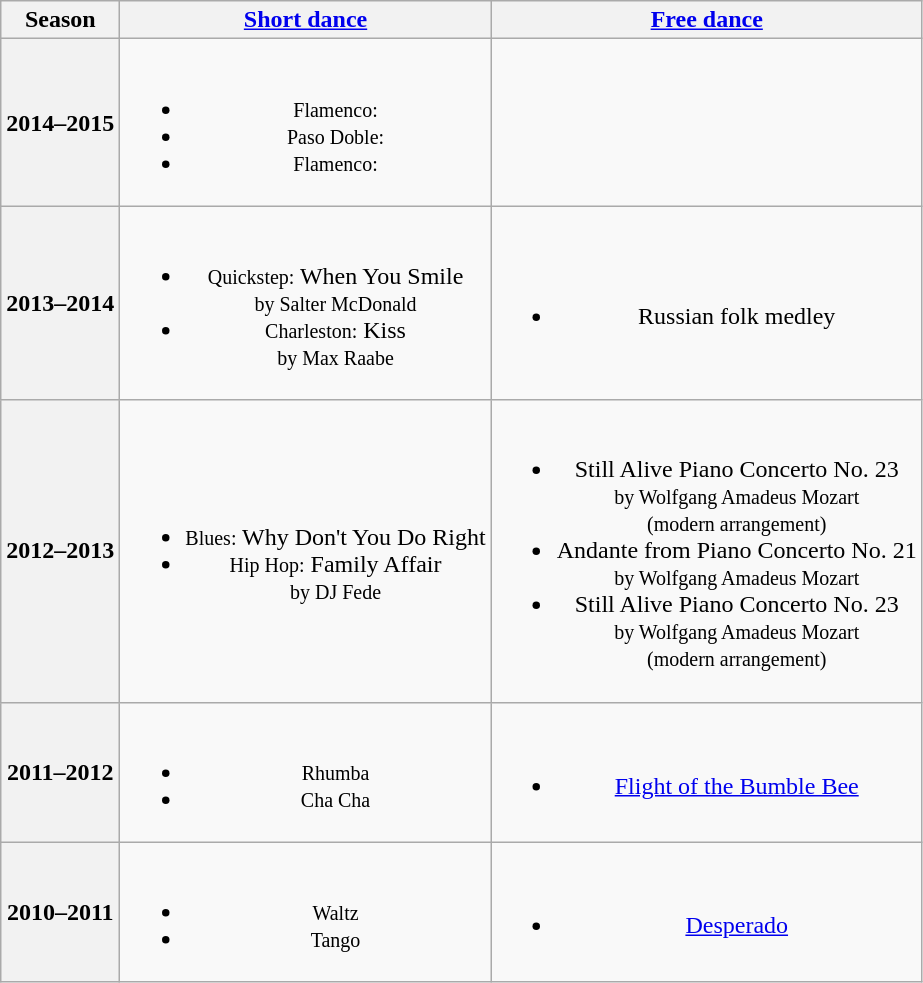<table class="wikitable" style="text-align:center">
<tr>
<th>Season</th>
<th><a href='#'>Short dance</a></th>
<th><a href='#'>Free dance</a></th>
</tr>
<tr>
<th>2014–2015</th>
<td><br><ul><li><small>Flamenco:</small></li><li><small>Paso Doble:</small></li><li><small>Flamenco:</small></li></ul></td>
<td></td>
</tr>
<tr>
<th>2013–2014 <br> </th>
<td><br><ul><li><small>Quickstep:</small> When You Smile <br><small> by Salter McDonald </small></li><li><small>Charleston:</small> Kiss <br><small> by Max Raabe </small></li></ul></td>
<td><br><ul><li>Russian folk medley</li></ul></td>
</tr>
<tr>
<th>2012–2013 <br> </th>
<td><br><ul><li><small>Blues:</small> Why Don't You Do Right</li><li><small>Hip Hop:</small> Family Affair <br><small> by DJ Fede </small></li></ul></td>
<td><br><ul><li>Still Alive Piano Concerto No. 23 <br><small> by Wolfgang Amadeus Mozart <br> (modern arrangement) </small></li><li>Andante from Piano Concerto No. 21 <br><small> by Wolfgang Amadeus Mozart</small></li><li>Still Alive Piano Concerto No. 23 <br><small> by Wolfgang Amadeus Mozart <br> (modern arrangement) </small></li></ul></td>
</tr>
<tr>
<th>2011–2012 <br> </th>
<td><br><ul><li><small>Rhumba</small></li><li><small>Cha Cha</small></li></ul></td>
<td><br><ul><li><a href='#'>Flight of the Bumble Bee</a></li></ul></td>
</tr>
<tr>
<th>2010–2011 <br> </th>
<td><br><ul><li><small>Waltz</small></li><li><small>Tango</small></li></ul></td>
<td><br><ul><li><a href='#'>Desperado</a></li></ul></td>
</tr>
</table>
